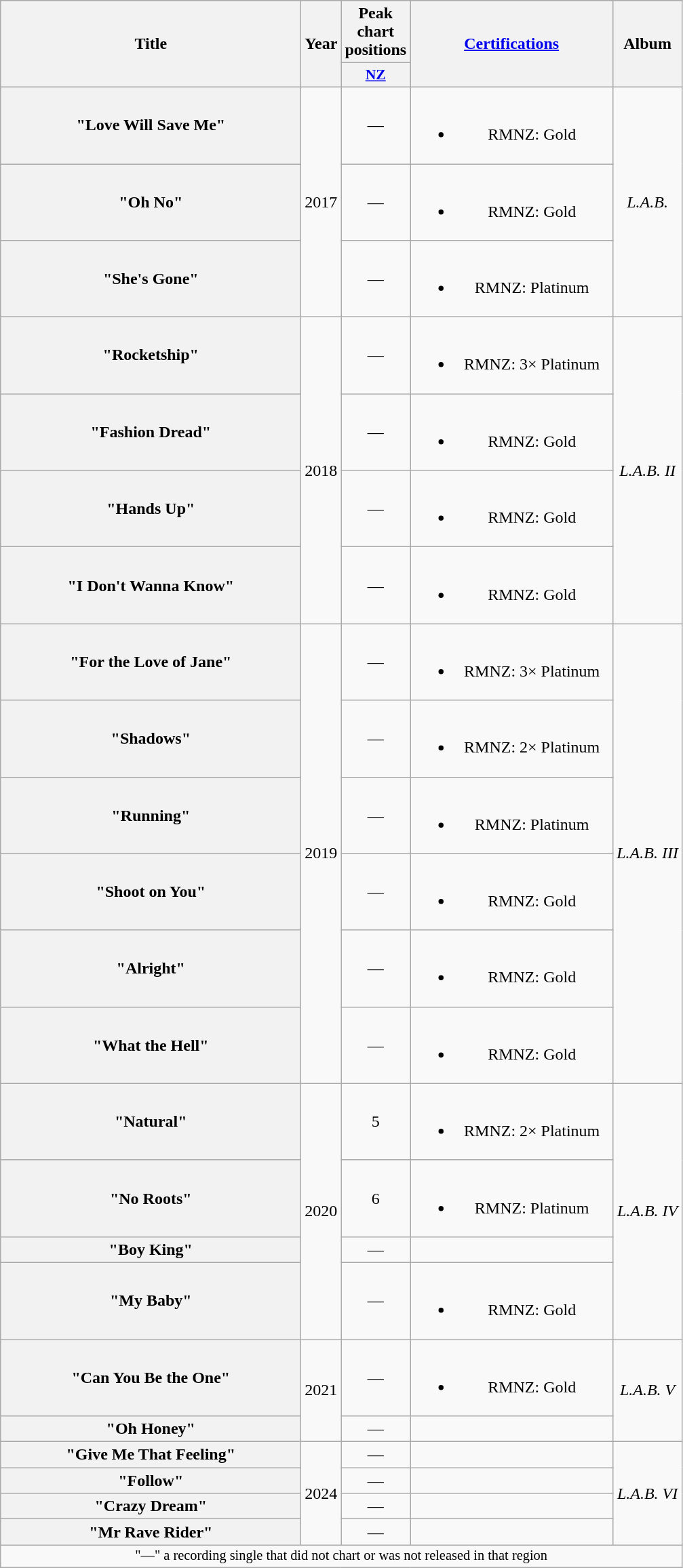<table class="wikitable plainrowheaders" style="text-align:center;" border="1">
<tr>
<th scope="col" rowspan="2" style="width:18em;">Title</th>
<th scope="col" rowspan="2">Year</th>
<th scope="col" colspan="1">Peak chart positions</th>
<th scope="col" rowspan="2" style="width:12em;"><a href='#'>Certifications</a></th>
<th scope="col" rowspan="2">Album</th>
</tr>
<tr>
<th scope="col" style="width:3em;font-size:90%;"><a href='#'>NZ</a><br></th>
</tr>
<tr>
<th scope="row">"Love Will Save Me"</th>
<td rowspan=3>2017</td>
<td>—</td>
<td><br><ul><li>RMNZ: Gold</li></ul></td>
<td rowspan=3><em>L.A.B.</em></td>
</tr>
<tr>
<th scope="row">"Oh No"</th>
<td>—</td>
<td><br><ul><li>RMNZ: Gold</li></ul></td>
</tr>
<tr>
<th scope="row">"She's Gone"</th>
<td>—</td>
<td><br><ul><li>RMNZ: Platinum</li></ul></td>
</tr>
<tr>
<th scope="row">"Rocketship"</th>
<td rowspan="4">2018</td>
<td>—</td>
<td><br><ul><li>RMNZ: 3× Platinum</li></ul></td>
<td rowspan="4"><em>L.A.B. II</em></td>
</tr>
<tr>
<th scope="row">"Fashion Dread"</th>
<td>—</td>
<td><br><ul><li>RMNZ: Gold</li></ul></td>
</tr>
<tr>
<th scope="row">"Hands Up"</th>
<td>—</td>
<td><br><ul><li>RMNZ: Gold</li></ul></td>
</tr>
<tr>
<th scope="row">"I Don't Wanna Know"</th>
<td>—</td>
<td><br><ul><li>RMNZ: Gold</li></ul></td>
</tr>
<tr>
<th scope="row">"For the Love of Jane"</th>
<td rowspan="6">2019</td>
<td>—</td>
<td><br><ul><li>RMNZ: 3× Platinum</li></ul></td>
<td rowspan="6"><em>L.A.B. III</em></td>
</tr>
<tr>
<th scope="row">"Shadows"</th>
<td>—</td>
<td><br><ul><li>RMNZ: 2× Platinum</li></ul></td>
</tr>
<tr>
<th scope="row">"Running"</th>
<td>—</td>
<td><br><ul><li>RMNZ: Platinum</li></ul></td>
</tr>
<tr>
<th scope="row">"Shoot on You"</th>
<td>—</td>
<td><br><ul><li>RMNZ: Gold</li></ul></td>
</tr>
<tr>
<th scope="row">"Alright"</th>
<td>—</td>
<td><br><ul><li>RMNZ: Gold</li></ul></td>
</tr>
<tr>
<th scope="row">"What the Hell"</th>
<td>—</td>
<td><br><ul><li>RMNZ: Gold</li></ul></td>
</tr>
<tr>
<th scope="row">"Natural"</th>
<td rowspan="4">2020</td>
<td>5</td>
<td><br><ul><li>RMNZ: 2× Platinum</li></ul></td>
<td rowspan="4"><em>L.A.B. IV</em></td>
</tr>
<tr>
<th scope="row">"No Roots"</th>
<td>6</td>
<td><br><ul><li>RMNZ: Platinum</li></ul></td>
</tr>
<tr>
<th scope="row">"Boy King"</th>
<td>—</td>
<td></td>
</tr>
<tr>
<th scope="row">"My Baby"</th>
<td>—</td>
<td><br><ul><li>RMNZ: Gold</li></ul></td>
</tr>
<tr>
<th scope="row">"Can You Be the One"</th>
<td rowspan="2">2021</td>
<td>—</td>
<td><br><ul><li>RMNZ: Gold</li></ul></td>
<td rowspan="2"><em>L.A.B. V</em></td>
</tr>
<tr>
<th scope="row">"Oh Honey"</th>
<td>—</td>
<td></td>
</tr>
<tr>
<th scope="row">"Give Me That Feeling"</th>
<td rowspan="4">2024</td>
<td>—</td>
<td></td>
<td rowspan="4"><em>L.A.B. VI</em></td>
</tr>
<tr>
<th scope="row">"Follow"</th>
<td>—</td>
<td></td>
</tr>
<tr>
<th scope="row">"Crazy Dream"</th>
<td>—</td>
<td></td>
</tr>
<tr>
<th scope="row">"Mr Rave Rider"</th>
<td>—</td>
<td></td>
</tr>
<tr>
<td colspan="15" style="font-size:85%">"—" a recording single that did not chart or was not released in that region</td>
</tr>
</table>
